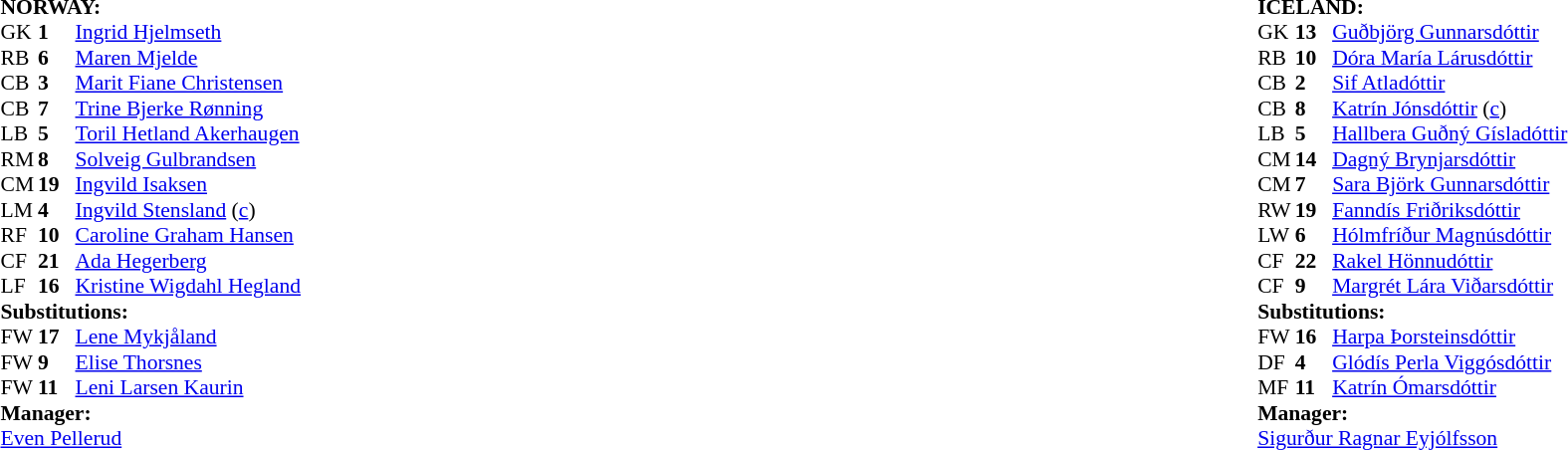<table width="100%">
<tr>
<td valign="top" width="50%"><br><table style="font-size: 90%" cellspacing="0" cellpadding="0">
<tr>
<td colspan=4><br><strong>NORWAY:</strong></td>
</tr>
<tr>
<th width="25"></th>
<th width="25"></th>
</tr>
<tr>
<td>GK</td>
<td><strong>1</strong></td>
<td><a href='#'>Ingrid Hjelmseth</a></td>
</tr>
<tr>
<td>RB</td>
<td><strong>6</strong></td>
<td><a href='#'>Maren Mjelde</a></td>
</tr>
<tr>
<td>CB</td>
<td><strong>3</strong></td>
<td><a href='#'>Marit Fiane Christensen</a></td>
<td></td>
</tr>
<tr>
<td>CB</td>
<td><strong>7</strong></td>
<td><a href='#'>Trine Bjerke Rønning</a></td>
</tr>
<tr>
<td>LB</td>
<td><strong>5</strong></td>
<td><a href='#'>Toril Hetland Akerhaugen</a></td>
</tr>
<tr>
<td>RM</td>
<td><strong>8</strong></td>
<td><a href='#'>Solveig Gulbrandsen</a></td>
</tr>
<tr>
<td>CM</td>
<td><strong>19</strong></td>
<td><a href='#'>Ingvild Isaksen</a></td>
</tr>
<tr>
<td>LM</td>
<td><strong>4</strong></td>
<td><a href='#'>Ingvild Stensland</a> (<a href='#'>c</a>)</td>
<td></td>
<td></td>
</tr>
<tr>
<td>RF</td>
<td><strong>10</strong></td>
<td><a href='#'>Caroline Graham Hansen</a></td>
<td></td>
<td></td>
</tr>
<tr>
<td>CF</td>
<td><strong>21</strong></td>
<td><a href='#'>Ada Hegerberg</a></td>
<td></td>
<td></td>
</tr>
<tr>
<td>LF</td>
<td><strong>16</strong></td>
<td><a href='#'>Kristine Wigdahl Hegland</a></td>
</tr>
<tr>
<td colspan=3><strong>Substitutions:</strong></td>
</tr>
<tr>
<td>FW</td>
<td><strong>17</strong></td>
<td><a href='#'>Lene Mykjåland</a></td>
<td></td>
<td></td>
</tr>
<tr>
<td>FW</td>
<td><strong>9</strong></td>
<td><a href='#'>Elise Thorsnes</a></td>
<td></td>
<td></td>
</tr>
<tr>
<td>FW</td>
<td><strong>11</strong></td>
<td><a href='#'>Leni Larsen Kaurin</a></td>
<td></td>
<td></td>
</tr>
<tr>
<td colspan=3><strong>Manager:</strong></td>
</tr>
<tr>
<td colspan=3><a href='#'>Even Pellerud</a></td>
</tr>
</table>
</td>
<td valign="top"></td>
<td valign="top" width="50%"><br><table style="font-size: 90%" cellspacing="0" cellpadding="0" align="center">
<tr>
<td colspan=4><br><strong>ICELAND:</strong></td>
</tr>
<tr>
<th width=25></th>
<th width=25></th>
</tr>
<tr>
<td>GK</td>
<td><strong>13</strong></td>
<td><a href='#'>Guðbjörg Gunnarsdóttir</a></td>
</tr>
<tr>
<td>RB</td>
<td><strong>10</strong></td>
<td><a href='#'>Dóra María Lárusdóttir</a></td>
</tr>
<tr>
<td>CB</td>
<td><strong>2</strong></td>
<td><a href='#'>Sif Atladóttir</a></td>
<td></td>
<td></td>
</tr>
<tr>
<td>CB</td>
<td><strong>8</strong></td>
<td><a href='#'>Katrín Jónsdóttir</a> (<a href='#'>c</a>)</td>
</tr>
<tr>
<td>LB</td>
<td><strong>5</strong></td>
<td><a href='#'>Hallbera Guðný Gísladóttir</a></td>
</tr>
<tr>
<td>CM</td>
<td><strong>14</strong></td>
<td><a href='#'>Dagný Brynjarsdóttir</a></td>
<td></td>
<td></td>
</tr>
<tr>
<td>CM</td>
<td><strong>7</strong></td>
<td><a href='#'>Sara Björk Gunnarsdóttir</a></td>
</tr>
<tr>
<td>RW</td>
<td><strong>19</strong></td>
<td><a href='#'>Fanndís Friðriksdóttir</a></td>
<td></td>
<td></td>
</tr>
<tr>
<td>LW</td>
<td><strong>6</strong></td>
<td><a href='#'>Hólmfríður Magnúsdóttir</a></td>
<td></td>
</tr>
<tr>
<td>CF</td>
<td><strong>22</strong></td>
<td><a href='#'>Rakel Hönnudóttir</a></td>
</tr>
<tr>
<td>CF</td>
<td><strong>9</strong></td>
<td><a href='#'>Margrét Lára Viðarsdóttir</a></td>
</tr>
<tr>
<td colspan=3><strong>Substitutions:</strong></td>
</tr>
<tr>
<td>FW</td>
<td><strong>16</strong></td>
<td><a href='#'>Harpa Þorsteinsdóttir</a></td>
<td></td>
<td></td>
</tr>
<tr>
<td>DF</td>
<td><strong>4</strong></td>
<td><a href='#'>Glódís Perla Viggósdóttir</a></td>
<td></td>
<td></td>
</tr>
<tr>
<td>MF</td>
<td><strong>11</strong></td>
<td><a href='#'>Katrín Ómarsdóttir</a></td>
<td></td>
<td></td>
</tr>
<tr>
<td colspan=3><strong>Manager:</strong></td>
</tr>
<tr>
<td colspan=3><a href='#'>Sigurður Ragnar Eyjólfsson</a></td>
</tr>
</table>
</td>
</tr>
</table>
